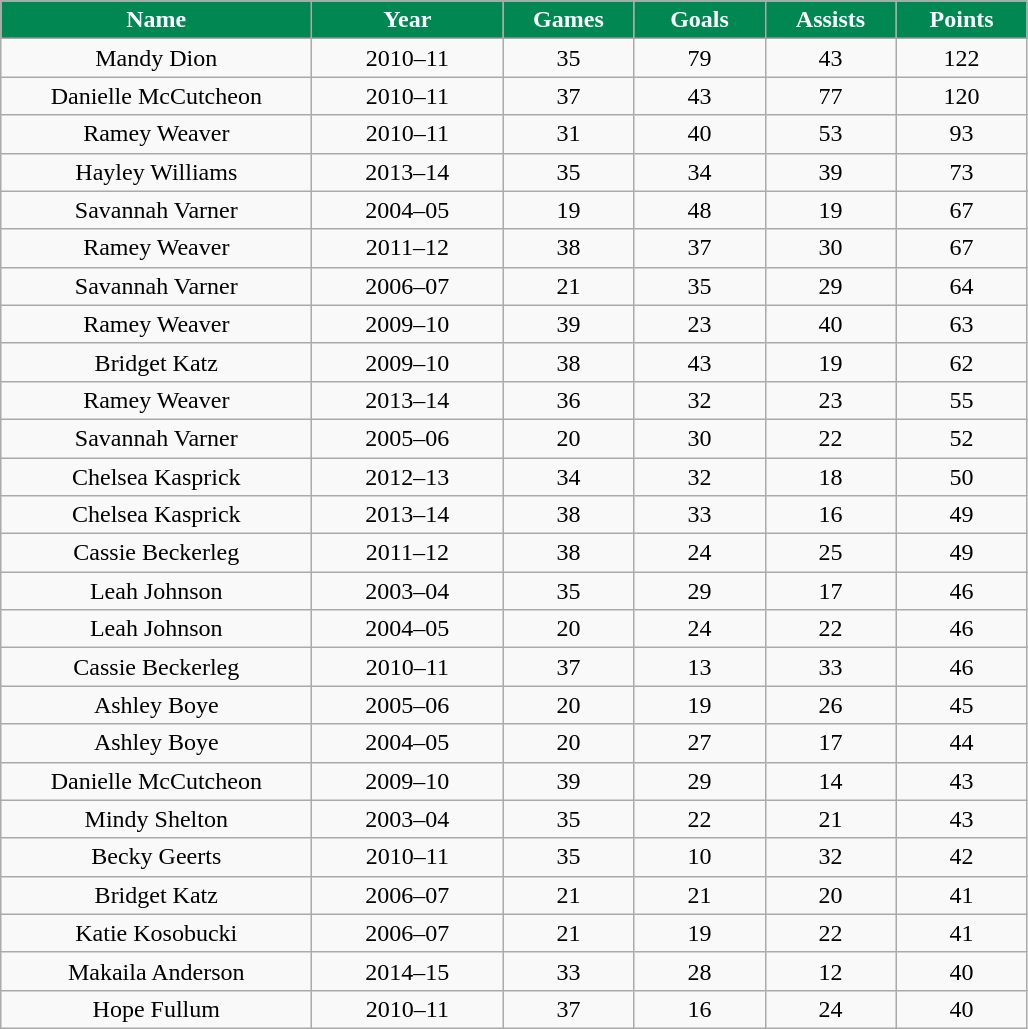<table class="wikitable">
<tr align="center"  style=" background:#008752; color:#ffffff;">
<td ! scope="col" width="200px"><strong>Name</strong></td>
<td ! scope="col" width="120px"><strong>Year</strong></td>
<td ! scope="col" width="80px"><strong>Games</strong></td>
<td ! scope="col" width="80px"><strong>Goals</strong></td>
<td ! scope="col" width="80px"><strong>Assists</strong></td>
<td ! scope="col" width="80px"><strong>Points</strong></td>
</tr>
<tr align="center" bgcolor="">
<td>Mandy Dion</td>
<td>2010–11</td>
<td>35</td>
<td>79</td>
<td>43</td>
<td>122</td>
</tr>
<tr align="center" bgcolor="">
<td>Danielle McCutcheon</td>
<td>2010–11</td>
<td>37</td>
<td>43</td>
<td>77</td>
<td>120</td>
</tr>
<tr align="center" bgcolor="">
<td>Ramey Weaver</td>
<td>2010–11</td>
<td>31</td>
<td>40</td>
<td>53</td>
<td>93</td>
</tr>
<tr align="center" bgcolor="">
<td>Hayley Williams</td>
<td>2013–14</td>
<td>35</td>
<td>34</td>
<td>39</td>
<td>73</td>
</tr>
<tr align="center" bgcolor="">
<td>Savannah Varner</td>
<td>2004–05</td>
<td>19</td>
<td>48</td>
<td>19</td>
<td>67</td>
</tr>
<tr align="center" bgcolor="">
<td>Ramey Weaver</td>
<td>2011–12</td>
<td>38</td>
<td>37</td>
<td>30</td>
<td>67</td>
</tr>
<tr align="center" bgcolor="">
<td>Savannah Varner</td>
<td>2006–07</td>
<td>21</td>
<td>35</td>
<td>29</td>
<td>64</td>
</tr>
<tr align="center" bgcolor="">
<td>Ramey Weaver</td>
<td>2009–10</td>
<td>39</td>
<td>23</td>
<td>40</td>
<td>63</td>
</tr>
<tr align="center" bgcolor="">
<td>Bridget Katz</td>
<td>2009–10</td>
<td>38</td>
<td>43</td>
<td>19</td>
<td>62</td>
</tr>
<tr align="center" bgcolor="">
<td>Ramey Weaver</td>
<td>2013–14</td>
<td>36</td>
<td>32</td>
<td>23</td>
<td>55</td>
</tr>
<tr align="center" bgcolor="">
<td>Savannah Varner</td>
<td>2005–06</td>
<td>20</td>
<td>30</td>
<td>22</td>
<td>52</td>
</tr>
<tr align="center" bgcolor="">
<td>Chelsea Kasprick</td>
<td>2012–13</td>
<td>34</td>
<td>32</td>
<td>18</td>
<td>50</td>
</tr>
<tr align="center" bgcolor="">
<td>Chelsea Kasprick</td>
<td>2013–14</td>
<td>38</td>
<td>33</td>
<td>16</td>
<td>49</td>
</tr>
<tr align="center" bgcolor="">
<td>Cassie Beckerleg</td>
<td>2011–12</td>
<td>38</td>
<td>24</td>
<td>25</td>
<td>49</td>
</tr>
<tr align="center" bgcolor="">
<td>Leah Johnson</td>
<td>2003–04</td>
<td>35</td>
<td>29</td>
<td>17</td>
<td>46</td>
</tr>
<tr align="center" bgcolor="">
<td>Leah Johnson</td>
<td>2004–05</td>
<td>20</td>
<td>24</td>
<td>22</td>
<td>46</td>
</tr>
<tr align="center" bgcolor="">
<td>Cassie Beckerleg</td>
<td>2010–11</td>
<td>37</td>
<td>13</td>
<td>33</td>
<td>46</td>
</tr>
<tr align="center" bgcolor="">
<td>Ashley Boye</td>
<td>2005–06</td>
<td>20</td>
<td>19</td>
<td>26</td>
<td>45</td>
</tr>
<tr align="center" bgcolor="">
<td>Ashley Boye</td>
<td>2004–05</td>
<td>20</td>
<td>27</td>
<td>17</td>
<td>44</td>
</tr>
<tr align="center" bgcolor="">
<td>Danielle McCutcheon</td>
<td>2009–10</td>
<td>39</td>
<td>29</td>
<td>14</td>
<td>43</td>
</tr>
<tr align="center" bgcolor="">
<td>Mindy Shelton</td>
<td>2003–04</td>
<td>35</td>
<td>22</td>
<td>21</td>
<td>43</td>
</tr>
<tr align="center" bgcolor="">
<td>Becky Geerts</td>
<td>2010–11</td>
<td>35</td>
<td>10</td>
<td>32</td>
<td>42</td>
</tr>
<tr align="center" bgcolor="">
<td>Bridget Katz</td>
<td>2006–07</td>
<td>21</td>
<td>21</td>
<td>20</td>
<td>41</td>
</tr>
<tr align="center" bgcolor="">
<td>Katie Kosobucki</td>
<td>2006–07</td>
<td>21</td>
<td>19</td>
<td>22</td>
<td>41</td>
</tr>
<tr align="center" bgcolor="">
<td>Makaila Anderson</td>
<td>2014–15</td>
<td>33</td>
<td>28</td>
<td>12</td>
<td>40</td>
</tr>
<tr align="center" bgcolor="">
<td>Hope Fullum</td>
<td>2010–11</td>
<td>37</td>
<td>16</td>
<td>24</td>
<td>40</td>
</tr>
</table>
